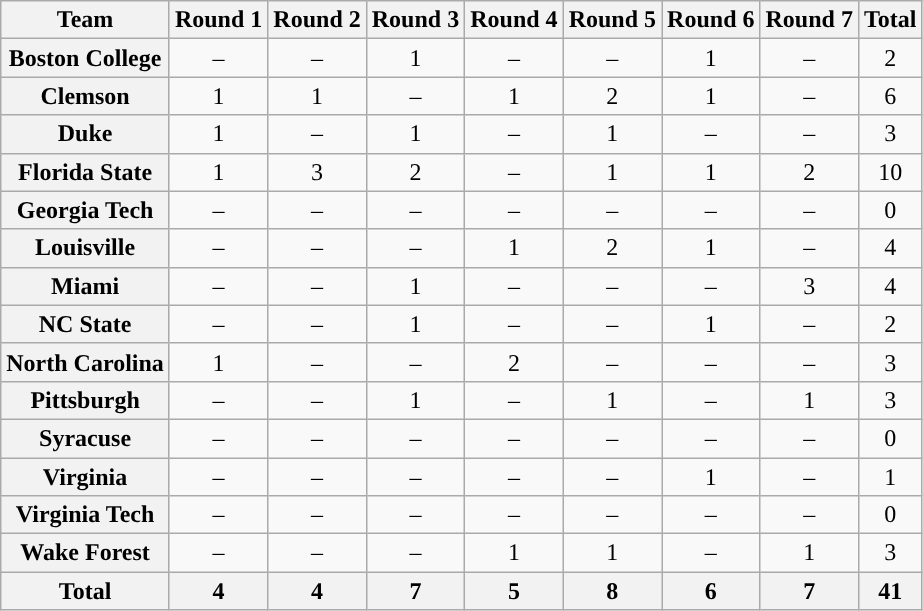<table class="wikitable sortable" style="text-align: center;">
<tr>
<th>Team</th>
<th>Round 1</th>
<th>Round 2</th>
<th>Round 3</th>
<th>Round 4</th>
<th>Round 5</th>
<th>Round 6</th>
<th>Round 7</th>
<th>Total</th>
</tr>
<tr>
<th>Boston College</th>
<td>–</td>
<td>–</td>
<td>1</td>
<td>–</td>
<td>–</td>
<td>1</td>
<td>–</td>
<td>2</td>
</tr>
<tr>
<th>Clemson</th>
<td>1</td>
<td>1</td>
<td>–</td>
<td>1</td>
<td>2</td>
<td>1</td>
<td>–</td>
<td>6</td>
</tr>
<tr>
<th>Duke</th>
<td>1</td>
<td>–</td>
<td>1</td>
<td>–</td>
<td>1</td>
<td>–</td>
<td>–</td>
<td>3</td>
</tr>
<tr>
<th>Florida State</th>
<td>1</td>
<td>3</td>
<td>2</td>
<td>–</td>
<td>1</td>
<td>1</td>
<td>2</td>
<td>10</td>
</tr>
<tr>
<th>Georgia Tech</th>
<td>–</td>
<td>–</td>
<td>–</td>
<td>–</td>
<td>–</td>
<td>–</td>
<td>–</td>
<td>0</td>
</tr>
<tr>
<th>Louisville</th>
<td>–</td>
<td>–</td>
<td>–</td>
<td>1</td>
<td>2</td>
<td>1</td>
<td>–</td>
<td>4</td>
</tr>
<tr>
<th>Miami</th>
<td>–</td>
<td>–</td>
<td>1</td>
<td>–</td>
<td>–</td>
<td>–</td>
<td>3</td>
<td>4</td>
</tr>
<tr>
<th>NC State</th>
<td>–</td>
<td>–</td>
<td>1</td>
<td>–</td>
<td>–</td>
<td>1</td>
<td>–</td>
<td>2</td>
</tr>
<tr>
<th>North Carolina</th>
<td>1</td>
<td>–</td>
<td>–</td>
<td>2</td>
<td>–</td>
<td>–</td>
<td>–</td>
<td>3</td>
</tr>
<tr>
<th>Pittsburgh</th>
<td>–</td>
<td>–</td>
<td>1</td>
<td>–</td>
<td>1</td>
<td>–</td>
<td>1</td>
<td>3</td>
</tr>
<tr>
<th>Syracuse</th>
<td>–</td>
<td>–</td>
<td>–</td>
<td>–</td>
<td>–</td>
<td>–</td>
<td>–</td>
<td>0</td>
</tr>
<tr>
<th>Virginia</th>
<td>–</td>
<td>–</td>
<td>–</td>
<td>–</td>
<td>–</td>
<td>1</td>
<td>–</td>
<td>1</td>
</tr>
<tr>
<th>Virginia Tech</th>
<td>–</td>
<td>–</td>
<td>–</td>
<td>–</td>
<td>–</td>
<td>–</td>
<td>–</td>
<td>0</td>
</tr>
<tr>
<th>Wake Forest</th>
<td>–</td>
<td>–</td>
<td>–</td>
<td>1</td>
<td>1</td>
<td>–</td>
<td>1</td>
<td>3</td>
</tr>
<tr>
<th>Total</th>
<th>4</th>
<th>4</th>
<th>7</th>
<th>5</th>
<th>8</th>
<th>6</th>
<th>7</th>
<th>41</th>
</tr>
</table>
